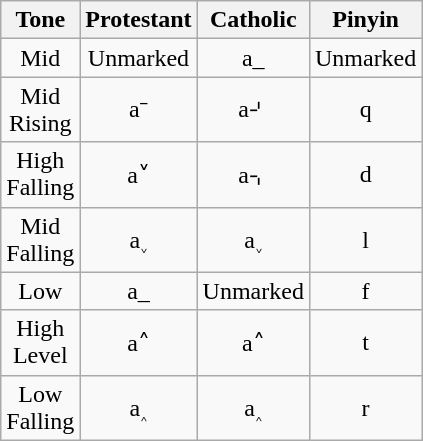<table class="wikitable" style="text-align: center">
<tr>
<th>Tone</th>
<th>Protestant</th>
<th>Catholic</th>
<th>Pinyin</th>
</tr>
<tr>
<td>Mid</td>
<td>Unmarked</td>
<td>a_</td>
<td>Unmarked</td>
</tr>
<tr>
<td>Mid<br>Rising</td>
<td>aˉ</td>
<td>a⌏</td>
<td>q</td>
</tr>
<tr>
<td>High<br>Falling</td>
<td>a˅</td>
<td>a⌍</td>
<td>d</td>
</tr>
<tr>
<td>Mid<br>Falling</td>
<td>a˯</td>
<td>a˯</td>
<td>l</td>
</tr>
<tr>
<td>Low</td>
<td>a_</td>
<td>Unmarked</td>
<td>f</td>
</tr>
<tr>
<td>High<br>Level</td>
<td>a˄</td>
<td>a˄</td>
<td>t</td>
</tr>
<tr>
<td>Low<br>Falling</td>
<td>a˰</td>
<td>a˰</td>
<td>r</td>
</tr>
</table>
